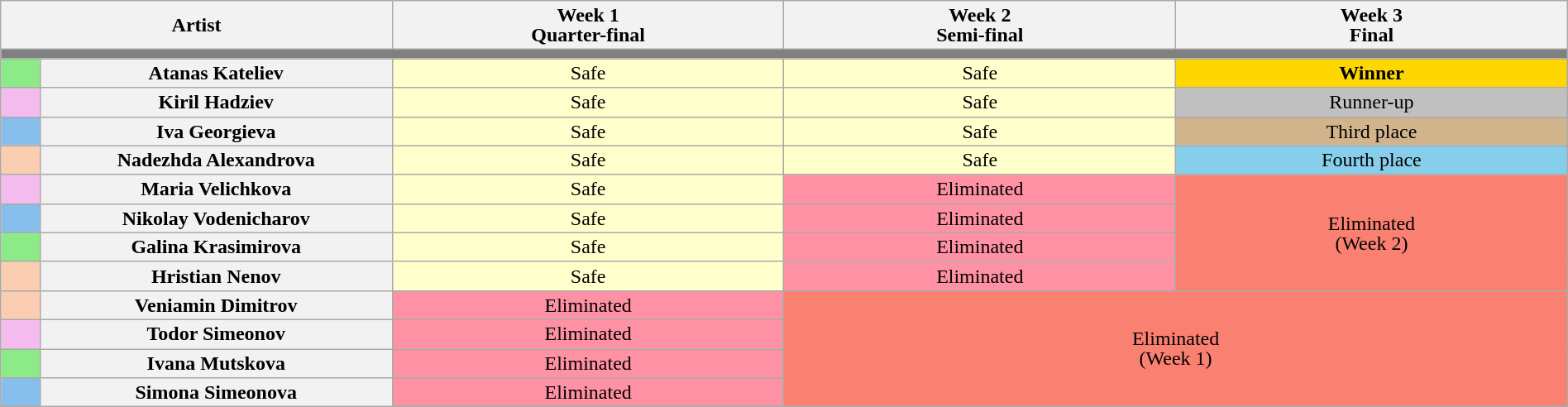<table class="wikitable" style="text-align:center; line-height:16px; width:100%;">
<tr>
<th colspan="2">Artist</th>
<th style="width:20%;">Week 1<br>Quarter-final</th>
<th style="width:20%;">Week 2<br>Semi-final</th>
<th style="width:20%;">Week 3<br>Final</th>
</tr>
<tr>
<th colspan="5" style="background:gray;"></th>
</tr>
<tr>
<th style="background:#8deb87;"></th>
<th>Atanas Kateliev</th>
<td style="background:#ffffcc;">Safe</td>
<td style="background:#ffffcc;">Safe</td>
<td style="background:gold;"><strong>Winner</strong></td>
</tr>
<tr>
<td style="background:#f4bbee; width:2%;"></td>
<th style="width:18%;">Kiril Hadziev</th>
<td style="background:#ffffcc;">Safe</td>
<td style="background:#ffffcc;">Safe</td>
<td style="background:silver;">Runner-up</td>
</tr>
<tr>
<td style="background:#87beeb;"></td>
<th>Iva Georgieva</th>
<td style="background:#ffffcc;">Safe</td>
<td style="background:#ffffcc;">Safe</td>
<td style="background:tan;">Third place</td>
</tr>
<tr>
<th style="background:#fbceb1;"></th>
<th>Nadezhda Alexandrova</th>
<td style="background:#ffffcc;">Safe</td>
<td style="background:#ffffcc;">Safe</td>
<td style="background:skyblue;">Fourth place</td>
</tr>
<tr>
<th style="background:#f4bbee;"></th>
<th>Maria Velichkova</th>
<td style="background:#ffffcc;">Safe</td>
<td style="background:#FF91A4;">Eliminated</td>
<td rowspan="4" style="background:salmon;">Eliminated<br>(Week 2)</td>
</tr>
<tr>
<th style="background:#87beeb;"></th>
<th>Nikolay Vodenicharov</th>
<td style="background:#ffffcc;">Safe</td>
<td style="background:#FF91A4;">Eliminated</td>
</tr>
<tr>
<th style="background:#8deb87;"></th>
<th>Galina Krasimirova</th>
<td style="background:#ffffcc;">Safe</td>
<td style="background:#FF91A4;">Eliminated</td>
</tr>
<tr>
<td style="background:#fbceb1"></td>
<th>Hristian Nenov</th>
<td style="background:#ffffcc;">Safe</td>
<td style="background:#FF91A4;">Eliminated</td>
</tr>
<tr>
<th style="background:#fbceb1;"></th>
<th>Veniamin Dimitrov</th>
<td style="background:#FF91A4;">Eliminated</td>
<td colspan="2" rowspan="4" style="background:salmon;">Eliminated<br>(Week 1)</td>
</tr>
<tr>
<th style="background:#f4bbee;"></th>
<th>Todor Simeonov</th>
<td style="background:#FF91A4;">Eliminated</td>
</tr>
<tr>
<th style="background:#8deb87;"></th>
<th>Ivana Mutskova</th>
<td style="background:#FF91A4;">Eliminated</td>
</tr>
<tr>
<th style="background:#87beeb;"></th>
<th>Simona Simeonova</th>
<td style="background:#FF91A4;">Eliminated</td>
</tr>
</table>
